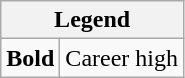<table class="wikitable mw-collapsible mw-collapsed">
<tr>
<th colspan="2">Legend</th>
</tr>
<tr>
<td><strong>Bold</strong></td>
<td>Career high</td>
</tr>
</table>
